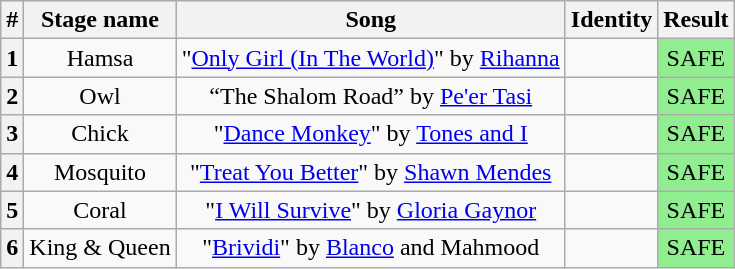<table class="wikitable plainrowheaders" style="text-align: center;">
<tr>
<th>#</th>
<th>Stage name</th>
<th>Song</th>
<th>Identity</th>
<th>Result</th>
</tr>
<tr>
<th>1</th>
<td>Hamsa</td>
<td>"<a href='#'>Only Girl (In The World)</a>" by <a href='#'>Rihanna</a></td>
<td></td>
<td bgcolor="lightgreen">SAFE</td>
</tr>
<tr>
<th>2</th>
<td>Owl</td>
<td>“The Shalom Road” by <a href='#'>Pe'er Tasi</a></td>
<td></td>
<td bgcolor="lightgreen">SAFE</td>
</tr>
<tr>
<th>3</th>
<td>Chick</td>
<td>"<a href='#'>Dance Monkey</a>" by <a href='#'>Tones and I</a></td>
<td></td>
<td bgcolor="lightgreen">SAFE</td>
</tr>
<tr>
<th>4</th>
<td>Mosquito</td>
<td>"<a href='#'>Treat You Better</a>" by <a href='#'>Shawn Mendes</a></td>
<td></td>
<td bgcolor="lightgreen">SAFE</td>
</tr>
<tr>
<th>5</th>
<td>Coral</td>
<td>"<a href='#'>I Will Survive</a>" by <a href='#'>Gloria Gaynor</a></td>
<td></td>
<td bgcolor="lightgreen">SAFE</td>
</tr>
<tr>
<th>6</th>
<td>King & Queen</td>
<td>"<a href='#'>Brividi</a>" by <a href='#'>Blanco</a> and Mahmood</td>
<td></td>
<td bgcolor="lightgreen">SAFE</td>
</tr>
</table>
